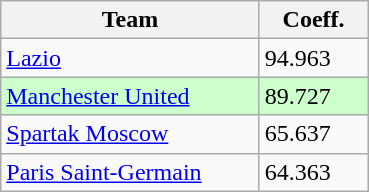<table class="wikitable" style="float:left; margin-right:1em">
<tr>
<th width=165>Team</th>
<th width=65>Coeff.</th>
</tr>
<tr>
<td> <a href='#'>Lazio</a></td>
<td>94.963</td>
</tr>
<tr bgcolor="#ccffcc">
<td> <a href='#'>Manchester United</a></td>
<td>89.727</td>
</tr>
<tr>
<td> <a href='#'>Spartak Moscow</a></td>
<td>65.637</td>
</tr>
<tr>
<td> <a href='#'>Paris Saint-Germain</a></td>
<td>64.363</td>
</tr>
</table>
